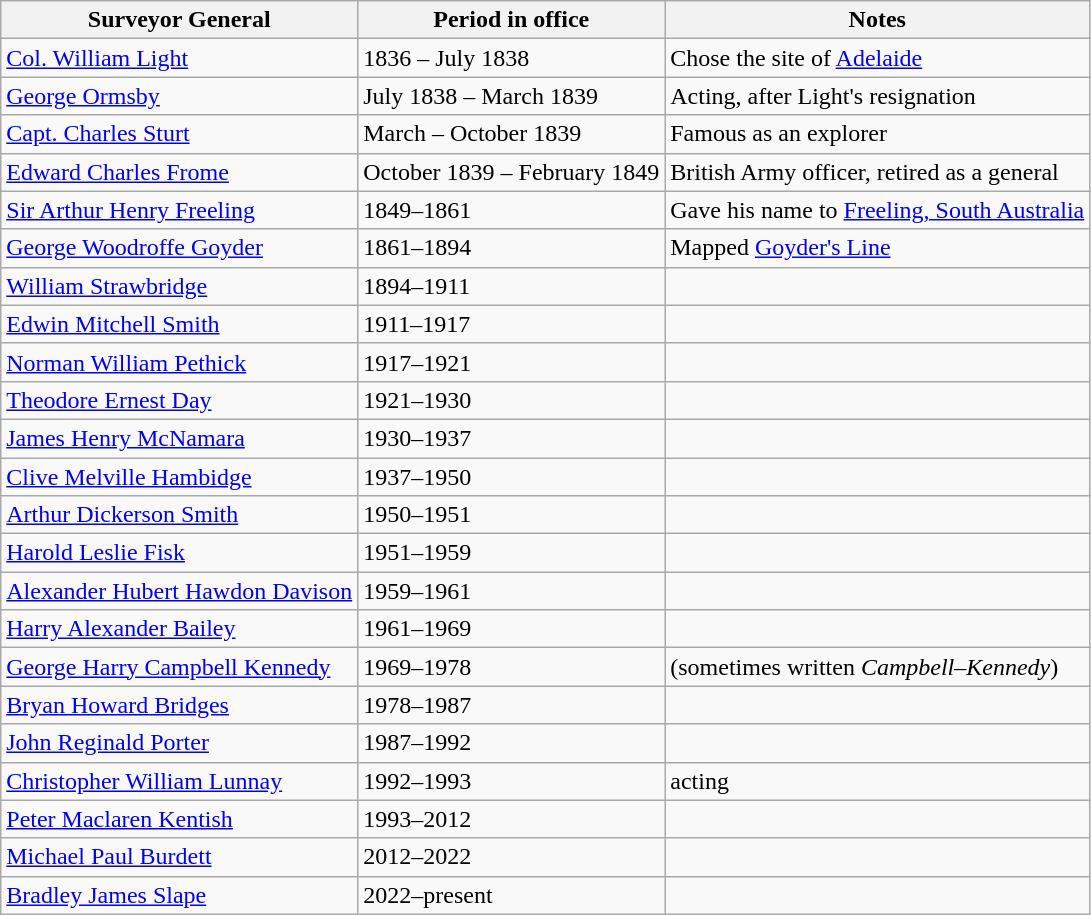<table class="wikitable">
<tr>
<th>Surveyor General</th>
<th>Period in office</th>
<th>Notes</th>
</tr>
<tr>
<td><a href='#'>Col. William Light</a></td>
<td>1836 – July 1838</td>
<td>Chose the site of <a href='#'>Adelaide</a></td>
</tr>
<tr>
<td><a href='#'>George Ormsby</a></td>
<td>July 1838 – March 1839</td>
<td>Acting, after Light's resignation</td>
</tr>
<tr>
<td><a href='#'>Capt. Charles Sturt</a></td>
<td>March – October 1839</td>
<td>Famous as an explorer</td>
</tr>
<tr>
<td><a href='#'>Edward Charles Frome</a></td>
<td>October 1839 – February 1849</td>
<td>British Army officer, retired as a general</td>
</tr>
<tr>
<td><a href='#'>Sir Arthur Henry Freeling</a></td>
<td>1849–1861</td>
<td>Gave his name to <a href='#'>Freeling, South Australia</a></td>
</tr>
<tr>
<td><a href='#'>George Woodroffe Goyder</a></td>
<td>1861–1894</td>
<td>Mapped <a href='#'>Goyder's Line</a></td>
</tr>
<tr>
<td><a href='#'>William Strawbridge</a></td>
<td>1894–1911</td>
<td></td>
</tr>
<tr>
<td><a href='#'>Edwin Mitchell Smith</a></td>
<td>1911–1917</td>
<td></td>
</tr>
<tr>
<td><a href='#'>Norman William Pethick</a></td>
<td>1917–1921</td>
<td></td>
</tr>
<tr>
<td><a href='#'>Theodore Ernest Day</a></td>
<td>1921–1930</td>
<td></td>
</tr>
<tr>
<td><a href='#'>James Henry McNamara</a></td>
<td>1930–1937</td>
<td></td>
</tr>
<tr>
<td><a href='#'>Clive Melville Hambidge</a></td>
<td>1937–1950</td>
<td></td>
</tr>
<tr>
<td><a href='#'>Arthur Dickerson Smith</a></td>
<td>1950–1951</td>
<td></td>
</tr>
<tr>
<td><a href='#'>Harold Leslie Fisk</a></td>
<td>1951–1959</td>
<td></td>
</tr>
<tr>
<td><a href='#'>Alexander Hubert Hawdon Davison</a></td>
<td>1959–1961</td>
<td></td>
</tr>
<tr>
<td><a href='#'>Harry Alexander Bailey</a></td>
<td>1961–1969</td>
<td></td>
</tr>
<tr>
<td><a href='#'>George Harry Campbell Kennedy</a></td>
<td>1969–1978</td>
<td>(sometimes written <em>Campbell–Kennedy</em>)</td>
</tr>
<tr>
<td><a href='#'>Bryan Howard Bridges</a></td>
<td>1978–1987</td>
<td></td>
</tr>
<tr>
<td><a href='#'>John Reginald Porter</a></td>
<td>1987–1992</td>
<td></td>
</tr>
<tr>
<td><a href='#'>Christopher William Lunnay</a></td>
<td>1992–1993</td>
<td>acting</td>
</tr>
<tr>
<td><a href='#'>Peter Maclaren Kentish</a></td>
<td>1993–2012</td>
<td></td>
</tr>
<tr>
<td><a href='#'>Michael Paul Burdett</a></td>
<td>2012–2022</td>
<td></td>
</tr>
<tr>
<td><a href='#'>Bradley James Slape</a></td>
<td>2022–present</td>
<td></td>
</tr>
</table>
